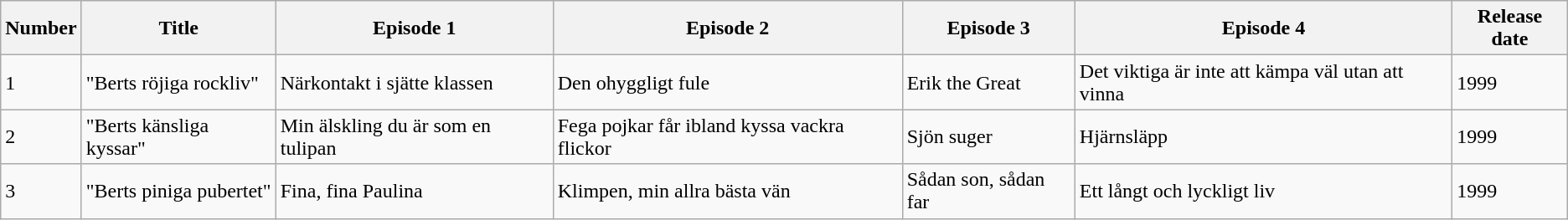<table class="wikitable">
<tr>
<th>Number</th>
<th>Title</th>
<th>Episode 1</th>
<th>Episode 2</th>
<th>Episode 3</th>
<th>Episode 4</th>
<th>Release date</th>
</tr>
<tr>
<td>1</td>
<td>"Berts röjiga rockliv"</td>
<td>Närkontakt i sjätte klassen</td>
<td>Den ohyggligt fule</td>
<td>Erik the Great</td>
<td>Det viktiga är inte att kämpa väl utan att vinna</td>
<td>1999</td>
</tr>
<tr>
<td>2</td>
<td>"Berts känsliga kyssar"</td>
<td>Min älskling du är som en tulipan</td>
<td>Fega pojkar får ibland kyssa vackra flickor</td>
<td>Sjön suger</td>
<td>Hjärnsläpp</td>
<td>1999</td>
</tr>
<tr>
<td>3</td>
<td>"Berts piniga pubertet"</td>
<td>Fina, fina Paulina</td>
<td>Klimpen, min allra bästa vän</td>
<td>Sådan son, sådan far</td>
<td>Ett långt och lyckligt liv</td>
<td>1999</td>
</tr>
</table>
